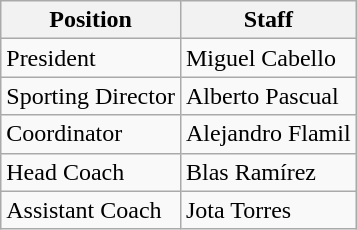<table class="wikitable">
<tr>
<th>Position</th>
<th>Staff</th>
</tr>
<tr>
<td>President</td>
<td>Miguel Cabello</td>
</tr>
<tr>
<td>Sporting Director</td>
<td>Alberto Pascual</td>
</tr>
<tr>
<td>Coordinator</td>
<td>Alejandro Flamil</td>
</tr>
<tr>
<td>Head Coach</td>
<td>Blas Ramírez</td>
</tr>
<tr>
<td>Assistant Coach</td>
<td>Jota Torres</td>
</tr>
</table>
